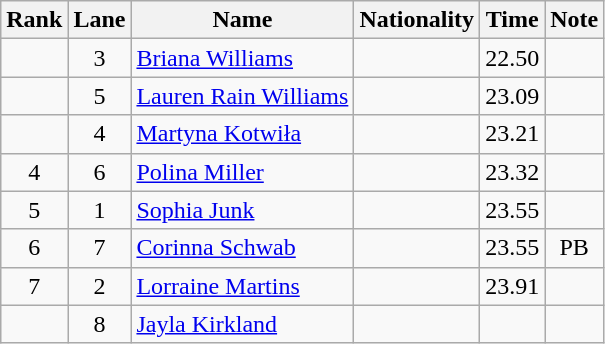<table class="wikitable sortable" style="text-align:center">
<tr>
<th>Rank</th>
<th>Lane</th>
<th>Name</th>
<th>Nationality</th>
<th>Time</th>
<th>Note</th>
</tr>
<tr>
<td></td>
<td>3</td>
<td align=left><a href='#'>Briana Williams</a></td>
<td align=left></td>
<td>22.50</td>
<td></td>
</tr>
<tr>
<td></td>
<td>5</td>
<td align=left><a href='#'>Lauren Rain Williams</a></td>
<td align=left></td>
<td>23.09</td>
<td></td>
</tr>
<tr>
<td></td>
<td>4</td>
<td align=left><a href='#'>Martyna Kotwiła</a></td>
<td align=left></td>
<td>23.21</td>
<td></td>
</tr>
<tr>
<td>4</td>
<td>6</td>
<td align=left><a href='#'>Polina Miller</a></td>
<td align=left></td>
<td>23.32</td>
<td></td>
</tr>
<tr>
<td>5</td>
<td>1</td>
<td align=left><a href='#'>Sophia Junk</a></td>
<td align=left></td>
<td>23.55</td>
<td></td>
</tr>
<tr>
<td>6</td>
<td>7</td>
<td align=left><a href='#'>Corinna Schwab</a></td>
<td align=left></td>
<td>23.55</td>
<td>PB</td>
</tr>
<tr>
<td>7</td>
<td>2</td>
<td align=left><a href='#'>Lorraine Martins</a></td>
<td align=left></td>
<td>23.91</td>
<td></td>
</tr>
<tr>
<td></td>
<td>8</td>
<td align=left><a href='#'>Jayla Kirkland</a></td>
<td align=left></td>
<td></td>
<td></td>
</tr>
</table>
